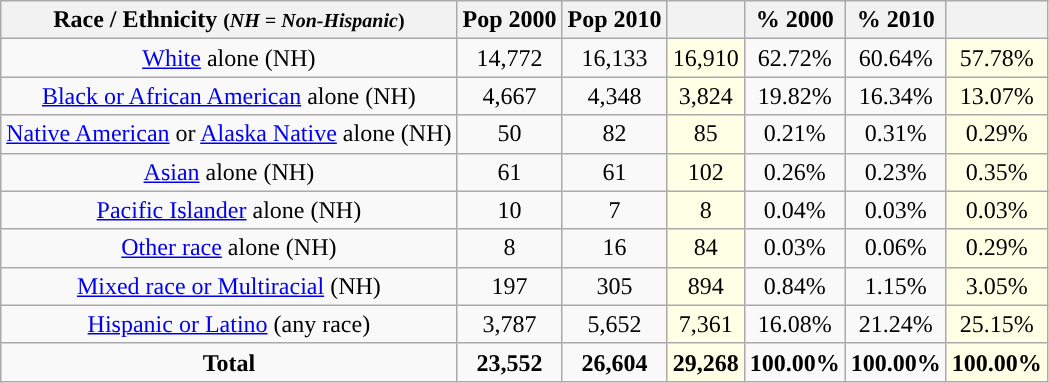<table class="wikitable" style="text-align:center;">
<tr>
<th>Race / Ethnicity <small>(<em>NH = Non-Hispanic</em>)</small></th>
<th>Pop 2000</th>
<th>Pop 2010</th>
<th></th>
<th>% 2000</th>
<th>% 2010</th>
<th></th>
</tr>
<tr>
<td><a href='#'>White</a> alone (NH)</td>
<td>14,772</td>
<td>16,133</td>
<td style='background: #ffffe6;'>16,910</td>
<td>62.72%</td>
<td>60.64%</td>
<td style='background: #ffffe6;'>57.78%</td>
</tr>
<tr>
<td><a href='#'>Black or African American</a> alone (NH)</td>
<td>4,667</td>
<td>4,348</td>
<td style='background: #ffffe6;'>3,824</td>
<td>19.82%</td>
<td>16.34%</td>
<td style='background: #ffffe6;'>13.07%</td>
</tr>
<tr>
<td><a href='#'>Native American</a> or <a href='#'>Alaska Native</a> alone (NH)</td>
<td>50</td>
<td>82</td>
<td style='background: #ffffe6;'>85</td>
<td>0.21%</td>
<td>0.31%</td>
<td style='background: #ffffe6;'>0.29%</td>
</tr>
<tr>
<td><a href='#'>Asian</a> alone (NH)</td>
<td>61</td>
<td>61</td>
<td style='background: #ffffe6;'>102</td>
<td>0.26%</td>
<td>0.23%</td>
<td style='background: #ffffe6;'>0.35%</td>
</tr>
<tr>
<td><a href='#'>Pacific Islander</a> alone (NH)</td>
<td>10</td>
<td>7</td>
<td style='background: #ffffe6;'>8</td>
<td>0.04%</td>
<td>0.03%</td>
<td style='background: #ffffe6;'>0.03%</td>
</tr>
<tr>
<td><a href='#'>Other race</a> alone (NH)</td>
<td>8</td>
<td>16</td>
<td style='background: #ffffe6;'>84</td>
<td>0.03%</td>
<td>0.06%</td>
<td style='background: #ffffe6;'>0.29%</td>
</tr>
<tr>
<td><a href='#'>Mixed race or Multiracial</a> (NH)</td>
<td>197</td>
<td>305</td>
<td style='background: #ffffe6;'>894</td>
<td>0.84%</td>
<td>1.15%</td>
<td style='background: #ffffe6;'>3.05%</td>
</tr>
<tr>
<td><a href='#'>Hispanic or Latino</a> (any race)</td>
<td>3,787</td>
<td>5,652</td>
<td style='background: #ffffe6;'>7,361</td>
<td>16.08%</td>
<td>21.24%</td>
<td style='background: #ffffe6;'>25.15%</td>
</tr>
<tr>
<td><strong>Total</strong></td>
<td><strong>23,552</strong></td>
<td><strong>26,604</strong></td>
<td style='background: #ffffe6;'><strong>29,268</strong></td>
<td><strong>100.00%</strong></td>
<td><strong>100.00%</strong></td>
<td style='background: #ffffe6;'><strong>100.00%</strong></td>
</tr>
</table>
